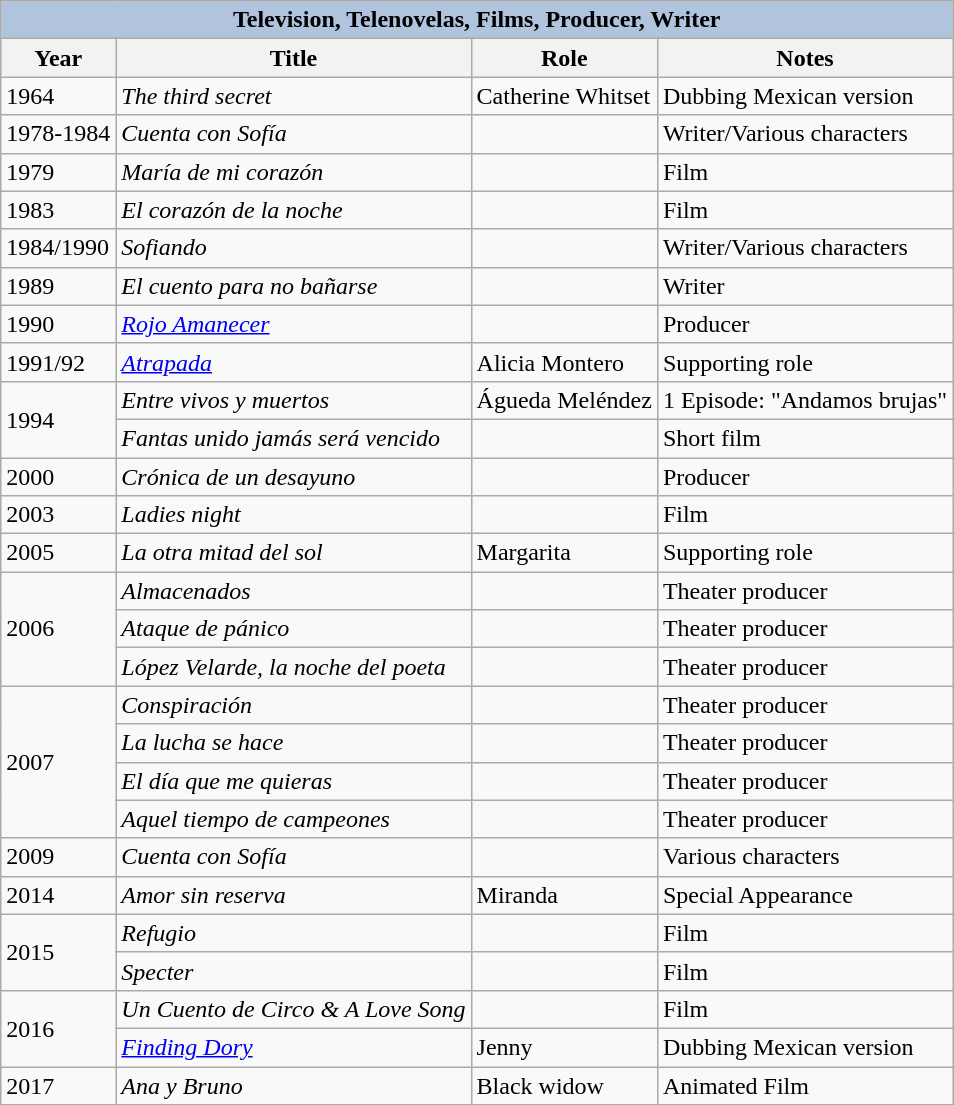<table class="wikitable">
<tr>
<th colspan="5" style="background:LightSteelBlue;">Television, Telenovelas, Films, Producer, Writer</th>
</tr>
<tr>
<th>Year</th>
<th>Title</th>
<th>Role</th>
<th>Notes</th>
</tr>
<tr>
<td>1964</td>
<td><em>The third secret</em></td>
<td>Catherine Whitset</td>
<td>Dubbing Mexican version</td>
</tr>
<tr>
<td>1978-1984</td>
<td><em>Cuenta con Sofía</em></td>
<td></td>
<td>Writer/Various characters</td>
</tr>
<tr>
<td>1979</td>
<td><em>María de mi corazón</em></td>
<td></td>
<td>Film</td>
</tr>
<tr>
<td>1983</td>
<td><em>El corazón de la noche</em></td>
<td></td>
<td>Film</td>
</tr>
<tr>
<td>1984/1990</td>
<td><em>Sofiando</em></td>
<td></td>
<td>Writer/Various characters</td>
</tr>
<tr>
<td>1989</td>
<td><em>El cuento para no bañarse</em></td>
<td></td>
<td>Writer</td>
</tr>
<tr>
<td>1990</td>
<td><em><a href='#'>Rojo Amanecer</a></em></td>
<td></td>
<td>Producer</td>
</tr>
<tr>
<td>1991/92</td>
<td><em><a href='#'>Atrapada</a></em></td>
<td>Alicia Montero</td>
<td>Supporting role</td>
</tr>
<tr>
<td rowspan=2>1994</td>
<td><em>Entre vivos y muertos</em></td>
<td>Águeda Meléndez</td>
<td>1 Episode: "Andamos brujas"</td>
</tr>
<tr>
<td><em>Fantas unido jamás será vencido</em></td>
<td></td>
<td>Short film</td>
</tr>
<tr>
<td>2000</td>
<td><em>Crónica de un desayuno</em></td>
<td></td>
<td>Producer</td>
</tr>
<tr>
<td>2003</td>
<td><em>Ladies night</em></td>
<td></td>
<td>Film</td>
</tr>
<tr>
<td>2005</td>
<td><em>La otra mitad del sol</em></td>
<td>Margarita</td>
<td>Supporting role</td>
</tr>
<tr>
<td rowspan=3>2006</td>
<td><em>Almacenados</em></td>
<td></td>
<td>Theater producer</td>
</tr>
<tr>
<td><em>Ataque de pánico</em></td>
<td></td>
<td>Theater producer</td>
</tr>
<tr>
<td><em>López Velarde, la noche del poeta </em></td>
<td></td>
<td>Theater producer</td>
</tr>
<tr>
<td rowspan=4>2007</td>
<td><em>Conspiración</em></td>
<td></td>
<td>Theater producer</td>
</tr>
<tr>
<td><em>La lucha se hace</em></td>
<td></td>
<td>Theater producer</td>
</tr>
<tr>
<td><em>El día que me quieras</em></td>
<td></td>
<td>Theater producer</td>
</tr>
<tr>
<td><em>Aquel tiempo de campeones</em></td>
<td></td>
<td>Theater producer</td>
</tr>
<tr>
<td>2009</td>
<td><em>Cuenta con Sofía</em></td>
<td></td>
<td>Various characters</td>
</tr>
<tr>
<td>2014</td>
<td><em>Amor sin reserva</em></td>
<td>Miranda</td>
<td>Special Appearance</td>
</tr>
<tr>
<td rowspan=2>2015</td>
<td><em>Refugio</em></td>
<td></td>
<td>Film</td>
</tr>
<tr>
<td><em>Specter</em></td>
<td></td>
<td>Film</td>
</tr>
<tr>
<td rowspan=2>2016</td>
<td><em>Un Cuento de Circo & A Love Song </em></td>
<td></td>
<td>Film</td>
</tr>
<tr>
<td><em><a href='#'>Finding Dory</a></em></td>
<td>Jenny</td>
<td>Dubbing Mexican version</td>
</tr>
<tr>
<td>2017</td>
<td><em>Ana y Bruno</em></td>
<td>Black widow</td>
<td>Animated Film</td>
</tr>
</table>
